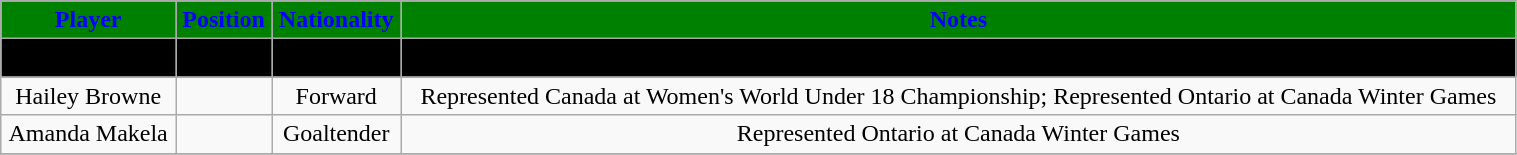<table class="wikitable" width="80%">
<tr align="center"  style="background:green;color:blue;">
<td><strong>Player</strong></td>
<td><strong>Position</strong></td>
<td><strong>Nationality</strong></td>
<td><strong>Notes</strong></td>
</tr>
<tr align="center" bgcolor=" ">
<td>Shelby Bram</td>
<td></td>
<td>Forward</td>
<td>Younger sister of Lakers player Bailey Bram</td>
</tr>
<tr align="center" bgcolor="">
<td>Hailey Browne</td>
<td></td>
<td>Forward</td>
<td>Represented Canada at Women's World Under 18 Championship; Represented Ontario at Canada Winter Games</td>
</tr>
<tr align="center" bgcolor="">
<td>Amanda Makela</td>
<td></td>
<td>Goaltender</td>
<td>Represented Ontario at Canada Winter Games</td>
</tr>
<tr align="center" bgcolor="">
</tr>
</table>
